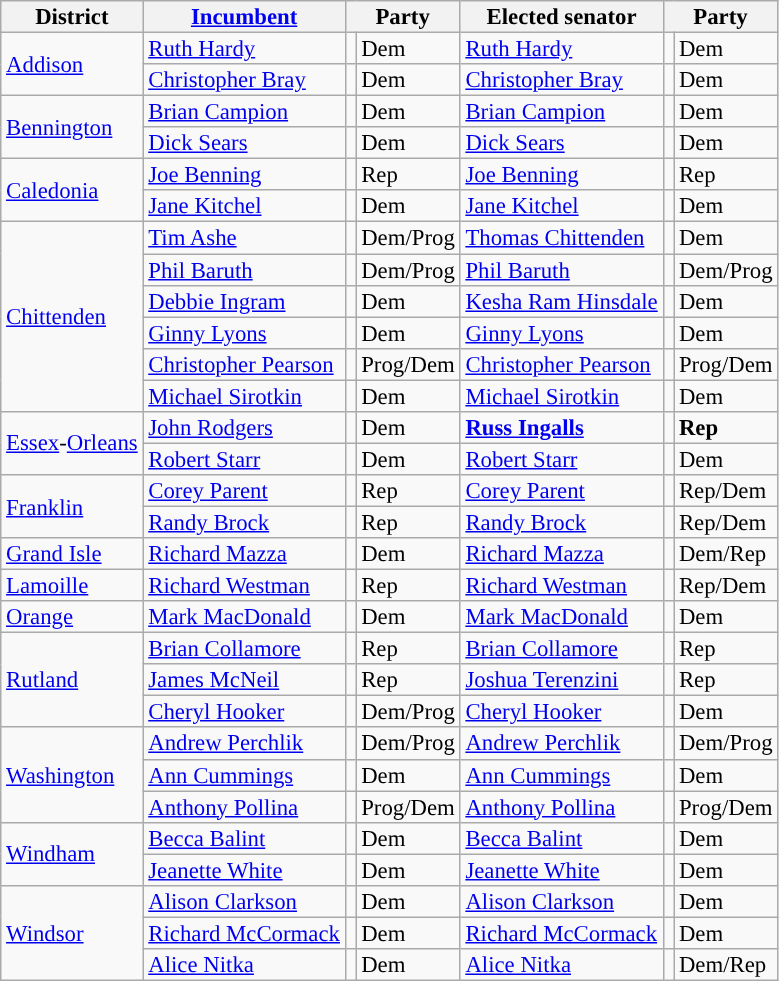<table class=wikitable style="font-size:95%;line-height:14px;">
<tr>
<th>District</th>
<th><a href='#'>Incumbent</a></th>
<th colspan=2>Party</th>
<th class="unsortable">Elected senator</th>
<th colspan=2>Party</th>
</tr>
<tr>
<td rowspan=2><a href='#'>Addison</a></td>
<td><a href='#'>Ruth Hardy</a></td>
<td style="background:"></td>
<td>Dem</td>
<td><a href='#'>Ruth Hardy</a></td>
<td style="background:"></td>
<td>Dem</td>
</tr>
<tr>
<td><a href='#'>Christopher Bray</a></td>
<td style="background:"></td>
<td>Dem</td>
<td><a href='#'>Christopher Bray</a></td>
<td style="background:"></td>
<td>Dem</td>
</tr>
<tr>
<td rowspan=2><a href='#'>Bennington</a></td>
<td><a href='#'>Brian Campion</a></td>
<td style="background:"></td>
<td>Dem</td>
<td><a href='#'>Brian Campion</a></td>
<td style="background:"></td>
<td>Dem</td>
</tr>
<tr>
<td><a href='#'>Dick Sears</a></td>
<td style="background:"></td>
<td>Dem</td>
<td><a href='#'>Dick Sears</a></td>
<td style="background:"></td>
<td>Dem</td>
</tr>
<tr>
<td rowspan=2><a href='#'>Caledonia</a></td>
<td><a href='#'>Joe Benning</a></td>
<td style="background:"></td>
<td>Rep</td>
<td><a href='#'>Joe Benning</a></td>
<td style="background:"></td>
<td>Rep</td>
</tr>
<tr>
<td><a href='#'>Jane Kitchel</a></td>
<td style="background:"></td>
<td>Dem</td>
<td><a href='#'>Jane Kitchel</a></td>
<td style="background:"></td>
<td>Dem</td>
</tr>
<tr>
<td rowspan=6><a href='#'>Chittenden</a></td>
<td><a href='#'>Tim Ashe</a></td>
<td style="background:"></td>
<td>Dem/Prog</td>
<td><a href='#'>Thomas Chittenden</a></td>
<td style="background:"></td>
<td>Dem</td>
</tr>
<tr>
<td><a href='#'>Phil Baruth</a></td>
<td style="background:"></td>
<td>Dem/Prog</td>
<td><a href='#'>Phil Baruth</a></td>
<td style="background:"></td>
<td>Dem/Prog</td>
</tr>
<tr>
<td><a href='#'>Debbie Ingram</a></td>
<td style="background:"></td>
<td>Dem</td>
<td><a href='#'>Kesha Ram Hinsdale</a></td>
<td style="background:"></td>
<td>Dem</td>
</tr>
<tr>
<td><a href='#'>Ginny Lyons</a></td>
<td style="background:"></td>
<td>Dem</td>
<td><a href='#'>Ginny Lyons</a></td>
<td style="background:"></td>
<td>Dem</td>
</tr>
<tr>
<td><a href='#'>Christopher Pearson</a></td>
<td style="background:"></td>
<td>Prog/Dem</td>
<td><a href='#'>Christopher Pearson</a></td>
<td style="background:"></td>
<td>Prog/Dem</td>
</tr>
<tr>
<td><a href='#'>Michael Sirotkin</a></td>
<td style="background:"></td>
<td>Dem</td>
<td><a href='#'>Michael Sirotkin</a></td>
<td style="background:"></td>
<td>Dem</td>
</tr>
<tr>
<td rowspan=2><a href='#'>Essex</a>-<a href='#'>Orleans</a></td>
<td><a href='#'>John Rodgers</a></td>
<td style="background:"></td>
<td>Dem</td>
<td><strong><a href='#'>Russ Ingalls</a></strong></td>
<td style="background:"></td>
<td><strong>Rep</strong></td>
</tr>
<tr>
<td><a href='#'>Robert Starr</a></td>
<td style="background:"></td>
<td>Dem</td>
<td><a href='#'>Robert Starr</a></td>
<td style="background:"></td>
<td>Dem</td>
</tr>
<tr>
<td rowspan=2><a href='#'>Franklin</a></td>
<td><a href='#'>Corey Parent</a></td>
<td style="background:"></td>
<td>Rep</td>
<td><a href='#'>Corey Parent</a></td>
<td style="background:"></td>
<td>Rep/Dem</td>
</tr>
<tr>
<td><a href='#'>Randy Brock</a></td>
<td style="background:"></td>
<td>Rep</td>
<td><a href='#'>Randy Brock</a></td>
<td style="background:"></td>
<td>Rep/Dem</td>
</tr>
<tr>
<td><a href='#'>Grand Isle</a></td>
<td><a href='#'>Richard Mazza</a></td>
<td style="background:"></td>
<td>Dem</td>
<td><a href='#'>Richard Mazza</a></td>
<td style="background:"></td>
<td>Dem/Rep</td>
</tr>
<tr>
<td><a href='#'>Lamoille</a></td>
<td><a href='#'>Richard Westman</a></td>
<td style="background:"></td>
<td>Rep</td>
<td><a href='#'>Richard Westman</a></td>
<td style="background:"></td>
<td>Rep/Dem</td>
</tr>
<tr>
<td><a href='#'>Orange</a></td>
<td><a href='#'>Mark MacDonald</a></td>
<td style="background:"></td>
<td>Dem</td>
<td><a href='#'>Mark MacDonald</a></td>
<td style="background:"></td>
<td>Dem</td>
</tr>
<tr>
<td rowspan=3><a href='#'>Rutland</a></td>
<td><a href='#'>Brian Collamore</a></td>
<td style="background:"></td>
<td>Rep</td>
<td><a href='#'>Brian Collamore</a></td>
<td style="background:"></td>
<td>Rep</td>
</tr>
<tr>
<td><a href='#'>James McNeil</a></td>
<td style="background:"></td>
<td>Rep</td>
<td><a href='#'>Joshua Terenzini</a></td>
<td style="background:"></td>
<td>Rep</td>
</tr>
<tr>
<td><a href='#'>Cheryl Hooker</a></td>
<td style="background:"></td>
<td>Dem/Prog</td>
<td><a href='#'>Cheryl Hooker</a></td>
<td style="background:"></td>
<td>Dem</td>
</tr>
<tr>
<td rowspan=3><a href='#'>Washington</a></td>
<td><a href='#'>Andrew Perchlik</a></td>
<td style="background:"></td>
<td>Dem/Prog</td>
<td><a href='#'>Andrew Perchlik</a></td>
<td style="background:"></td>
<td>Dem/Prog</td>
</tr>
<tr>
<td><a href='#'>Ann Cummings</a></td>
<td style="background:"></td>
<td>Dem</td>
<td><a href='#'>Ann Cummings</a></td>
<td style="background:"></td>
<td>Dem</td>
</tr>
<tr>
<td><a href='#'>Anthony Pollina</a></td>
<td style="background:"></td>
<td>Prog/Dem</td>
<td><a href='#'>Anthony Pollina</a></td>
<td style="background:"></td>
<td>Prog/Dem</td>
</tr>
<tr>
<td rowspan=2><a href='#'>Windham</a></td>
<td><a href='#'>Becca Balint</a></td>
<td style="background:"></td>
<td>Dem</td>
<td><a href='#'>Becca Balint</a></td>
<td style="background:"></td>
<td>Dem</td>
</tr>
<tr>
<td><a href='#'>Jeanette White</a></td>
<td style="background:"></td>
<td>Dem</td>
<td><a href='#'>Jeanette White</a></td>
<td style="background:"></td>
<td>Dem</td>
</tr>
<tr>
<td rowspan=3><a href='#'>Windsor</a></td>
<td><a href='#'>Alison Clarkson</a></td>
<td style="background:"></td>
<td>Dem</td>
<td><a href='#'>Alison Clarkson</a></td>
<td style="background:"></td>
<td>Dem</td>
</tr>
<tr>
<td><a href='#'>Richard McCormack</a></td>
<td style="background:"></td>
<td>Dem</td>
<td><a href='#'>Richard McCormack</a></td>
<td style="background:"></td>
<td>Dem</td>
</tr>
<tr>
<td><a href='#'>Alice Nitka</a></td>
<td style="background:"></td>
<td>Dem</td>
<td><a href='#'>Alice Nitka</a></td>
<td style="background:"></td>
<td>Dem/Rep</td>
</tr>
</table>
